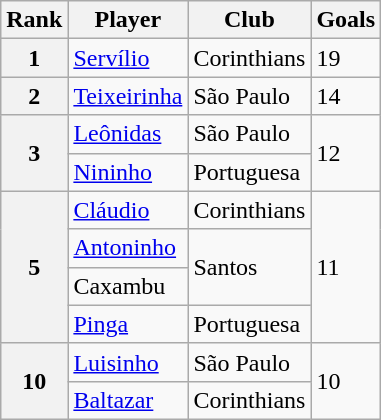<table class="wikitable">
<tr>
<th>Rank</th>
<th>Player</th>
<th>Club</th>
<th>Goals</th>
</tr>
<tr>
<th>1</th>
<td><a href='#'>Servílio</a></td>
<td>Corinthians</td>
<td>19</td>
</tr>
<tr>
<th>2</th>
<td><a href='#'>Teixeirinha</a></td>
<td>São Paulo</td>
<td>14</td>
</tr>
<tr>
<th rowspan="2">3</th>
<td><a href='#'>Leônidas</a></td>
<td>São Paulo</td>
<td rowspan="2">12</td>
</tr>
<tr>
<td><a href='#'>Nininho</a></td>
<td>Portuguesa</td>
</tr>
<tr>
<th rowspan="4">5</th>
<td><a href='#'>Cláudio</a></td>
<td>Corinthians</td>
<td rowspan="4">11</td>
</tr>
<tr>
<td><a href='#'>Antoninho</a></td>
<td rowspan="2">Santos</td>
</tr>
<tr>
<td>Caxambu</td>
</tr>
<tr>
<td><a href='#'>Pinga</a></td>
<td>Portuguesa</td>
</tr>
<tr>
<th rowspan="2">10</th>
<td><a href='#'>Luisinho</a></td>
<td>São Paulo</td>
<td rowspan="2">10</td>
</tr>
<tr>
<td><a href='#'>Baltazar</a></td>
<td>Corinthians</td>
</tr>
</table>
